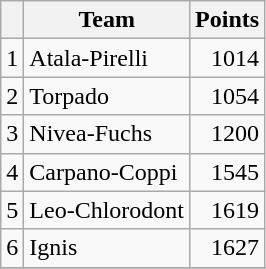<table class="wikitable">
<tr>
<th></th>
<th>Team</th>
<th>Points</th>
</tr>
<tr>
<td style="text-align:center">1</td>
<td>Atala-Pirelli</td>
<td align="right">1014</td>
</tr>
<tr>
<td style="text-align:center">2</td>
<td>Torpado</td>
<td align="right">1054</td>
</tr>
<tr>
<td style="text-align:center">3</td>
<td>Nivea-Fuchs</td>
<td align="right">1200</td>
</tr>
<tr>
<td style="text-align:center">4</td>
<td>Carpano-Coppi</td>
<td align="right">1545</td>
</tr>
<tr>
<td style="text-align:center">5</td>
<td>Leo-Chlorodont</td>
<td align="right">1619</td>
</tr>
<tr>
<td style="text-align:center">6</td>
<td>Ignis</td>
<td align="right">1627</td>
</tr>
<tr>
</tr>
</table>
